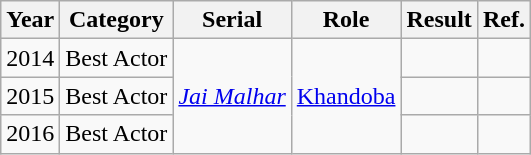<table class="wikitable">
<tr>
<th>Year</th>
<th>Category</th>
<th>Serial</th>
<th>Role</th>
<th>Result</th>
<th>Ref.</th>
</tr>
<tr>
<td>2014</td>
<td>Best Actor</td>
<td rowspan="3"><em><a href='#'>Jai Malhar</a></em></td>
<td rowspan="3"><a href='#'>Khandoba</a></td>
<td></td>
<td></td>
</tr>
<tr>
<td>2015</td>
<td>Best Actor</td>
<td></td>
<td></td>
</tr>
<tr>
<td>2016</td>
<td>Best Actor</td>
<td></td>
<td></td>
</tr>
</table>
